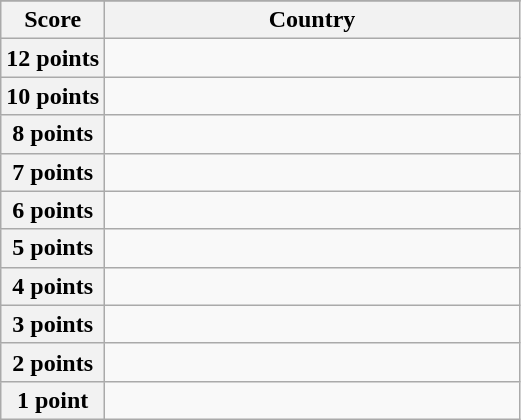<table class="wikitable">
<tr>
</tr>
<tr>
<th scope="col" width="20%">Score</th>
<th scope="col">Country</th>
</tr>
<tr>
<th scope="row">12 points</th>
<td></td>
</tr>
<tr>
<th scope="row">10 points</th>
<td></td>
</tr>
<tr>
<th scope="row">8 points</th>
<td></td>
</tr>
<tr>
<th scope="row">7 points</th>
<td></td>
</tr>
<tr>
<th scope="row">6 points</th>
<td></td>
</tr>
<tr>
<th scope="row">5 points</th>
<td></td>
</tr>
<tr>
<th scope="row">4 points</th>
<td></td>
</tr>
<tr>
<th scope="row">3 points</th>
<td></td>
</tr>
<tr>
<th scope="row">2 points</th>
<td></td>
</tr>
<tr>
<th scope="row">1 point</th>
<td></td>
</tr>
</table>
